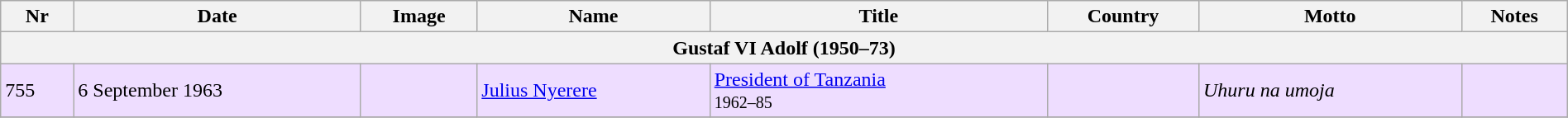<table class="wikitable" width=100%>
<tr>
<th>Nr</th>
<th>Date</th>
<th>Image</th>
<th>Name</th>
<th>Title</th>
<th>Country</th>
<th>Motto</th>
<th>Notes</th>
</tr>
<tr>
<th colspan=8>Gustaf VI Adolf (1950–73)</th>
</tr>
<tr bgcolor="#EEDDFF">
<td>755</td>
<td>6 September 1963</td>
<td></td>
<td><a href='#'>Julius Nyerere</a></td>
<td><a href='#'>President of Tanzania</a><br><small>1962–85</small></td>
<td></td>
<td><em>Uhuru na umoja</em></td>
<td></td>
</tr>
<tr>
</tr>
</table>
